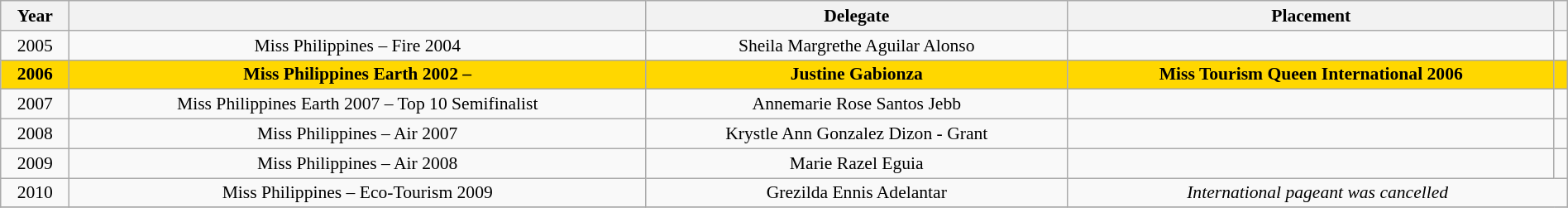<table class="wikitable" style="text-align:center; font-size:90%; line-height:17px; width:100%;">
<tr>
<th width:07%;" scope="col">Year</th>
<th width:18%;" scope="col"></th>
<th width:18%;" scope="col">Delegate</th>
<th width:18%;" scope="col">Placement</th>
<th width:18%;" scope="col"></th>
</tr>
<tr>
<td>2005</td>
<td>Miss Philippines – Fire 2004</td>
<td>Sheila Margrethe Aguilar Alonso</td>
<td></td>
<td></td>
</tr>
<tr style="background-color:gold; font-weight:bold">
<td>2006</td>
<td>Miss Philippines Earth 2002 – </td>
<td>Justine Gabionza</td>
<td>Miss Tourism Queen International 2006</td>
<td></td>
</tr>
<tr>
<td>2007</td>
<td>Miss Philippines Earth 2007 – Top 10 Semifinalist</td>
<td>Annemarie Rose Santos Jebb</td>
<td></td>
<td></td>
</tr>
<tr>
<td>2008</td>
<td>Miss Philippines – Air 2007</td>
<td>Krystle Ann Gonzalez Dizon - Grant</td>
<td></td>
<td></td>
</tr>
<tr>
<td>2009</td>
<td>Miss Philippines – Air 2008</td>
<td>Marie Razel Eguia</td>
<td></td>
<td></td>
</tr>
<tr>
<td>2010</td>
<td>Miss Philippines – Eco-Tourism 2009</td>
<td>Grezilda Ennis Adelantar</td>
<td colspan="2"><em>International pageant was cancelled</em></td>
</tr>
<tr>
</tr>
</table>
